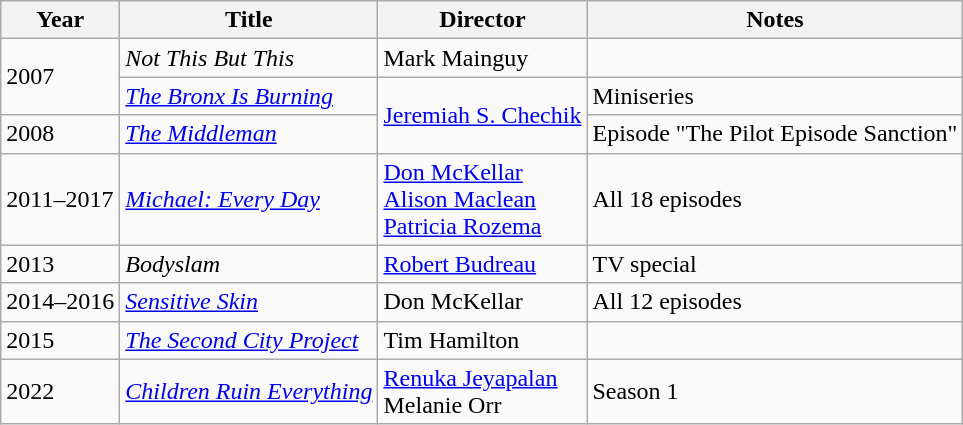<table class="wikitable">
<tr>
<th>Year</th>
<th>Title</th>
<th>Director</th>
<th>Notes</th>
</tr>
<tr>
<td rowspan=2>2007</td>
<td><em>Not This But This</em></td>
<td>Mark Mainguy</td>
<td></td>
</tr>
<tr>
<td><em><a href='#'>The Bronx Is Burning</a></em></td>
<td rowspan=2><a href='#'>Jeremiah S. Chechik</a></td>
<td>Miniseries</td>
</tr>
<tr>
<td>2008</td>
<td><em><a href='#'>The Middleman</a></em></td>
<td>Episode "The Pilot Episode Sanction"</td>
</tr>
<tr>
<td>2011–2017</td>
<td><em><a href='#'>Michael: Every Day</a></em></td>
<td><a href='#'>Don McKellar</a><br><a href='#'>Alison Maclean</a><br><a href='#'>Patricia Rozema</a></td>
<td>All 18 episodes</td>
</tr>
<tr>
<td>2013</td>
<td><em>Bodyslam</em></td>
<td><a href='#'>Robert Budreau</a></td>
<td>TV special</td>
</tr>
<tr>
<td>2014–2016</td>
<td><em><a href='#'>Sensitive Skin</a></em></td>
<td>Don McKellar</td>
<td>All 12 episodes</td>
</tr>
<tr>
<td>2015</td>
<td><em><a href='#'>The Second City Project</a></em></td>
<td>Tim Hamilton</td>
<td></td>
</tr>
<tr>
<td>2022</td>
<td><em><a href='#'>Children Ruin Everything</a></em></td>
<td><a href='#'>Renuka Jeyapalan</a><br>Melanie Orr</td>
<td>Season 1</td>
</tr>
</table>
